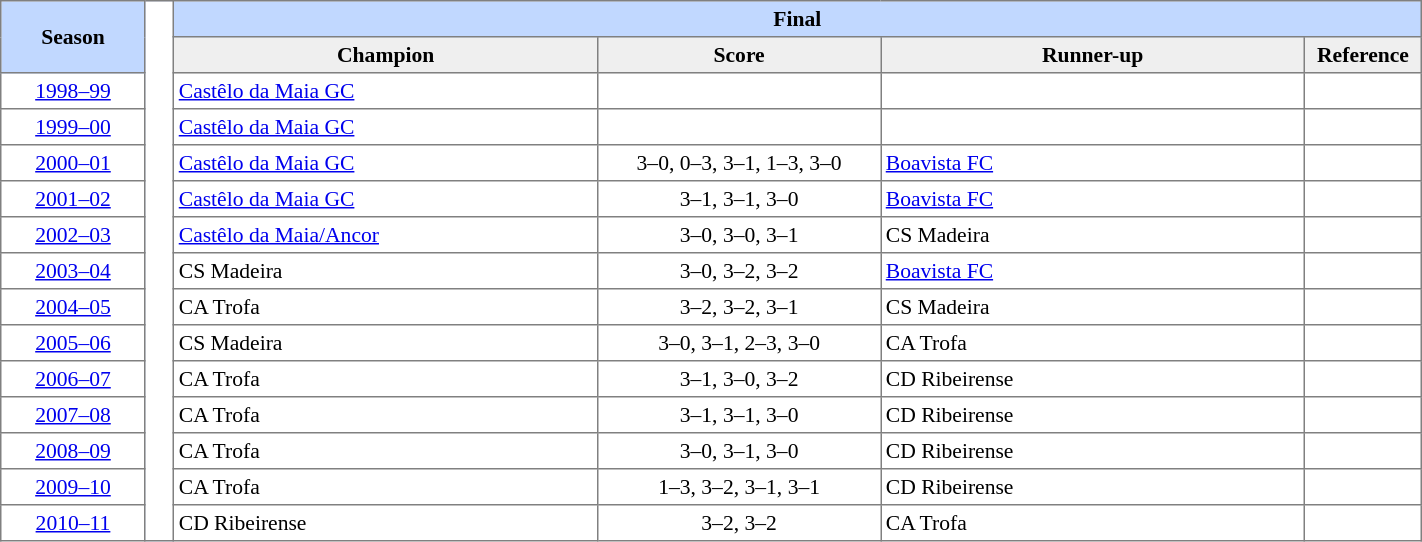<table border=1 style="border-collapse:collapse; font-size:90%;" cellpadding=3 cellspacing=0 width=75%>
<tr style="background: #C1D8FF">
<th rowspan=2 width=5%>Season</th>
<td width=1% rowspan=15 style="background: #ffffff"></td>
<th colspan=4>Final</th>
</tr>
<tr style="background: #EFEFEF">
<th width=15%>Champion</th>
<th width=10%>Score</th>
<th width=15%>Runner-up</th>
<th width=1%>Reference</th>
</tr>
<tr>
<td align=center><a href='#'>1998–99</a></td>
<td><a href='#'>Castêlo da Maia GC</a></td>
<td align=center></td>
<td></td>
<td></td>
</tr>
<tr>
<td align=center><a href='#'>1999–00</a></td>
<td><a href='#'>Castêlo da Maia GC</a></td>
<td align=center></td>
<td></td>
<td></td>
</tr>
<tr>
<td align=center><a href='#'>2000–01</a></td>
<td><a href='#'>Castêlo da Maia GC</a></td>
<td align=center>3–0, 0–3, 3–1, 1–3, 3–0</td>
<td><a href='#'>Boavista FC</a></td>
<td></td>
</tr>
<tr>
<td align=center><a href='#'>2001–02</a></td>
<td><a href='#'>Castêlo da Maia GC</a></td>
<td align=center>3–1, 3–1, 3–0</td>
<td><a href='#'>Boavista FC</a></td>
<td></td>
</tr>
<tr>
<td align=center><a href='#'>2002–03</a></td>
<td><a href='#'>Castêlo da Maia/Ancor</a></td>
<td align=center>3–0, 3–0, 3–1</td>
<td>CS Madeira</td>
<td></td>
</tr>
<tr>
<td align=center><a href='#'>2003–04</a></td>
<td>CS Madeira</td>
<td align=center>3–0, 3–2, 3–2</td>
<td><a href='#'>Boavista FC</a></td>
<td></td>
</tr>
<tr>
<td align=center><a href='#'>2004–05</a></td>
<td>CA Trofa</td>
<td align=center>3–2, 3–2, 3–1</td>
<td>CS Madeira</td>
<td></td>
</tr>
<tr>
<td align=center><a href='#'>2005–06</a></td>
<td>CS Madeira</td>
<td align=center>3–0, 3–1, 2–3, 3–0</td>
<td>CA Trofa</td>
<td></td>
</tr>
<tr>
<td align=center><a href='#'>2006–07</a></td>
<td>CA Trofa</td>
<td align=center>3–1, 3–0, 3–2</td>
<td>CD Ribeirense</td>
<td></td>
</tr>
<tr>
<td align=center><a href='#'>2007–08</a></td>
<td>CA Trofa</td>
<td align=center>3–1, 3–1, 3–0</td>
<td>CD Ribeirense</td>
<td></td>
</tr>
<tr>
<td align=center><a href='#'>2008–09</a></td>
<td>CA Trofa</td>
<td align=center>3–0, 3–1, 3–0</td>
<td>CD Ribeirense</td>
<td></td>
</tr>
<tr>
<td align=center><a href='#'>2009–10</a></td>
<td>CA Trofa</td>
<td align=center>1–3, 3–2, 3–1, 3–1</td>
<td>CD Ribeirense</td>
<td></td>
</tr>
<tr>
<td align=center><a href='#'>2010–11</a></td>
<td>CD Ribeirense</td>
<td align=center>3–2, 3–2</td>
<td>CA Trofa</td>
<td></td>
</tr>
</table>
